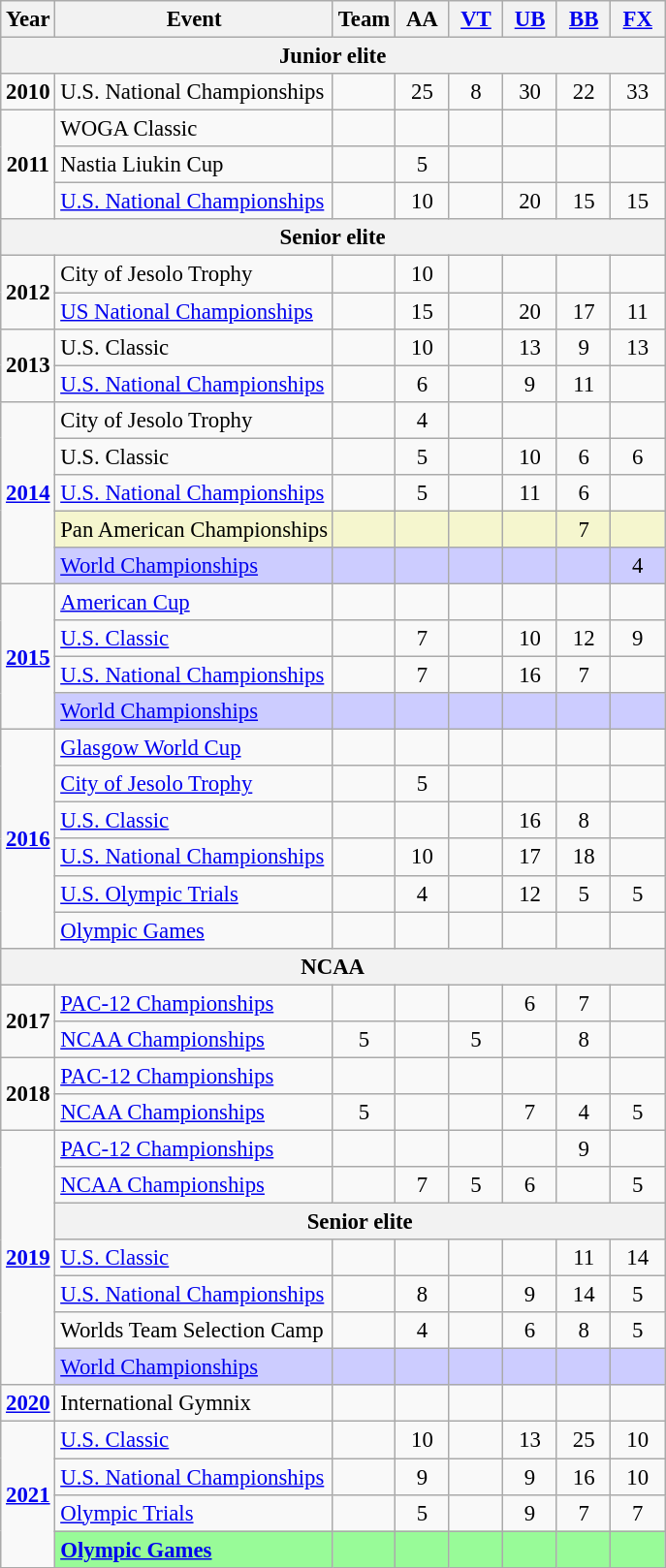<table class="wikitable" style="text-align:center; font-size: 95%;">
<tr>
<th align=center>Year</th>
<th align=center>Event</th>
<th style="width:30px;">Team</th>
<th style="width:30px;">AA</th>
<th style="width:30px;"><a href='#'>VT</a></th>
<th style="width:30px;"><a href='#'>UB</a></th>
<th style="width:30px;"><a href='#'>BB</a></th>
<th style="width:30px;"><a href='#'>FX</a></th>
</tr>
<tr>
<th colspan="8"><strong>Junior elite</strong></th>
</tr>
<tr>
<td><strong>2010</strong></td>
<td align=left>U.S. National Championships</td>
<td></td>
<td>25</td>
<td>8</td>
<td>30</td>
<td>22</td>
<td>33</td>
</tr>
<tr>
<td rowspan="3"><strong>2011</strong></td>
<td align=left>WOGA Classic</td>
<td></td>
<td></td>
<td></td>
<td></td>
<td></td>
<td></td>
</tr>
<tr>
<td align=left>Nastia Liukin Cup</td>
<td></td>
<td>5</td>
<td></td>
<td></td>
<td></td>
<td></td>
</tr>
<tr>
<td align=left><a href='#'>U.S. National Championships</a></td>
<td></td>
<td>10</td>
<td></td>
<td>20</td>
<td>15</td>
<td>15</td>
</tr>
<tr>
<th colspan="8"><strong>Senior elite</strong></th>
</tr>
<tr>
<td rowspan="2"><strong>2012</strong></td>
<td align=left>City of Jesolo Trophy</td>
<td></td>
<td>10</td>
<td></td>
<td></td>
<td></td>
<td></td>
</tr>
<tr>
<td align=left><a href='#'>US National Championships</a></td>
<td></td>
<td>15</td>
<td></td>
<td>20</td>
<td>17</td>
<td>11</td>
</tr>
<tr>
<td rowspan="2"><strong>2013</strong></td>
<td align=left>U.S. Classic</td>
<td></td>
<td>10</td>
<td></td>
<td>13</td>
<td>9</td>
<td>13</td>
</tr>
<tr>
<td align=left><a href='#'>U.S. National Championships</a></td>
<td></td>
<td>6</td>
<td></td>
<td>9</td>
<td>11</td>
<td></td>
</tr>
<tr>
<td rowspan="5"><strong><a href='#'>2014</a></strong></td>
<td align=left>City of Jesolo Trophy</td>
<td></td>
<td>4</td>
<td></td>
<td></td>
<td></td>
<td></td>
</tr>
<tr>
<td align=left>U.S. Classic</td>
<td></td>
<td>5</td>
<td></td>
<td>10</td>
<td>6</td>
<td>6</td>
</tr>
<tr>
<td align=left><a href='#'>U.S. National Championships</a></td>
<td></td>
<td>5</td>
<td></td>
<td>11</td>
<td>6</td>
<td></td>
</tr>
<tr style="background:#f5f6ce;">
<td align=left>Pan American Championships</td>
<td></td>
<td></td>
<td></td>
<td></td>
<td>7</td>
<td></td>
</tr>
<tr style="background:#ccf;">
<td align=left><a href='#'>World Championships</a></td>
<td></td>
<td></td>
<td></td>
<td></td>
<td></td>
<td>4</td>
</tr>
<tr>
<td rowspan="4"><strong><a href='#'>2015</a></strong></td>
<td align=left><a href='#'>American Cup</a></td>
<td></td>
<td></td>
<td></td>
<td></td>
<td></td>
<td></td>
</tr>
<tr>
<td align=left><a href='#'>U.S. Classic</a></td>
<td></td>
<td>7</td>
<td></td>
<td>10</td>
<td>12</td>
<td>9</td>
</tr>
<tr>
<td align=left><a href='#'>U.S. National Championships</a></td>
<td></td>
<td>7</td>
<td></td>
<td>16</td>
<td>7</td>
<td></td>
</tr>
<tr style="background:#ccf;">
<td align=left><a href='#'>World Championships</a></td>
<td></td>
<td></td>
<td></td>
<td></td>
<td></td>
<td></td>
</tr>
<tr>
<td rowspan="6"><strong><a href='#'>2016</a></strong></td>
<td align=left><a href='#'>Glasgow World Cup</a></td>
<td></td>
<td></td>
<td></td>
<td></td>
<td></td>
<td></td>
</tr>
<tr>
<td align=left><a href='#'>City of Jesolo Trophy</a></td>
<td></td>
<td>5</td>
<td></td>
<td></td>
<td></td>
<td></td>
</tr>
<tr>
<td align=left><a href='#'>U.S. Classic</a></td>
<td></td>
<td></td>
<td></td>
<td>16</td>
<td>8</td>
<td></td>
</tr>
<tr>
<td align=left><a href='#'>U.S. National Championships</a></td>
<td></td>
<td>10</td>
<td></td>
<td>17</td>
<td>18</td>
<td></td>
</tr>
<tr>
<td align=left><a href='#'>U.S. Olympic Trials</a></td>
<td></td>
<td>4</td>
<td></td>
<td>12</td>
<td>5</td>
<td>5</td>
</tr>
<tr>
<td align=left><a href='#'>Olympic Games</a></td>
<td></td>
<td></td>
<td></td>
<td></td>
<td></td>
<td></td>
</tr>
<tr>
<th colspan="8"><strong>NCAA</strong></th>
</tr>
<tr>
<td rowspan="2"><strong>2017</strong></td>
<td align=left><a href='#'>PAC-12 Championships</a></td>
<td></td>
<td></td>
<td></td>
<td>6</td>
<td>7</td>
<td></td>
</tr>
<tr>
<td align=left><a href='#'>NCAA Championships</a></td>
<td>5</td>
<td></td>
<td>5</td>
<td></td>
<td>8</td>
<td></td>
</tr>
<tr>
<td rowspan="2"><strong>2018</strong></td>
<td align=left><a href='#'>PAC-12 Championships</a></td>
<td></td>
<td></td>
<td></td>
<td></td>
<td></td>
<td></td>
</tr>
<tr>
<td align=left><a href='#'>NCAA Championships</a></td>
<td>5</td>
<td></td>
<td></td>
<td>7</td>
<td>4</td>
<td>5</td>
</tr>
<tr>
<td rowspan="7"><strong><a href='#'>2019</a></strong></td>
<td align=left><a href='#'>PAC-12 Championships</a></td>
<td></td>
<td></td>
<td></td>
<td></td>
<td>9</td>
<td></td>
</tr>
<tr>
<td align=left><a href='#'>NCAA Championships</a></td>
<td></td>
<td>7</td>
<td>5</td>
<td>6</td>
<td></td>
<td>5</td>
</tr>
<tr>
<th colspan="7"><strong>Senior elite</strong></th>
</tr>
<tr>
<td align=left><a href='#'>U.S. Classic</a></td>
<td></td>
<td></td>
<td></td>
<td></td>
<td>11</td>
<td>14</td>
</tr>
<tr>
<td align=left><a href='#'>U.S. National Championships</a></td>
<td></td>
<td>8</td>
<td></td>
<td>9</td>
<td>14</td>
<td>5</td>
</tr>
<tr>
<td align=left>Worlds Team Selection Camp</td>
<td></td>
<td>4</td>
<td></td>
<td>6</td>
<td>8</td>
<td>5</td>
</tr>
<tr style="background:#ccf;">
<td align=left><a href='#'>World Championships</a></td>
<td></td>
<td></td>
<td></td>
<td></td>
<td></td>
<td></td>
</tr>
<tr>
<td><strong><a href='#'>2020</a></strong></td>
<td align=left>International Gymnix</td>
<td></td>
<td></td>
<td></td>
<td></td>
<td></td>
<td></td>
</tr>
<tr>
<td rowspan="4"><strong><a href='#'>2021</a></strong></td>
<td align=left><a href='#'>U.S. Classic</a></td>
<td></td>
<td>10</td>
<td></td>
<td>13</td>
<td>25</td>
<td>10</td>
</tr>
<tr>
<td align=left><a href='#'>U.S. National Championships</a></td>
<td></td>
<td>9</td>
<td></td>
<td>9</td>
<td>16</td>
<td>10</td>
</tr>
<tr>
<td align=left><a href='#'>Olympic Trials</a></td>
<td></td>
<td>5</td>
<td></td>
<td>9</td>
<td>7</td>
<td>7</td>
</tr>
<tr style="background:#98fb98;">
<td align=left><strong><a href='#'>Olympic Games</a></strong></td>
<td></td>
<td></td>
<td></td>
<td></td>
<td></td>
<td></td>
</tr>
</table>
